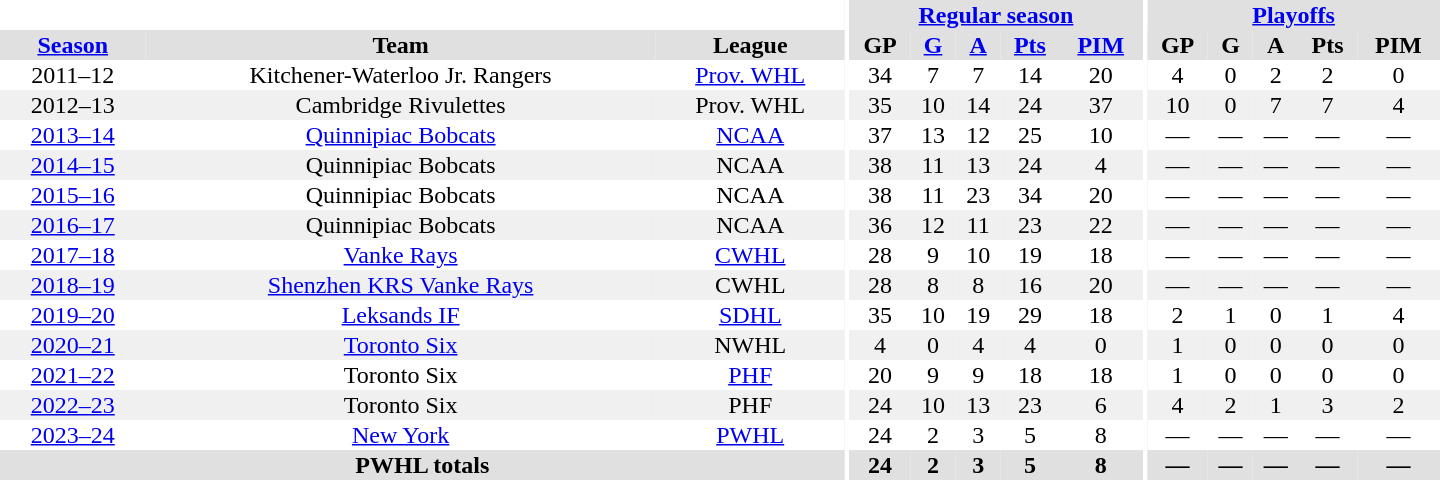<table border="0" cellpadding="1" cellspacing="0" style="text-align:center; width:60em;">
<tr bgcolor="#e0e0e0">
<th colspan="3" bgcolor="#ffffff"></th>
<th rowspan="94" bgcolor="#ffffff"></th>
<th colspan="5"><a href='#'>Regular season</a></th>
<th rowspan="94" bgcolor="#ffffff"></th>
<th colspan="5"><a href='#'>Playoffs</a></th>
</tr>
<tr bgcolor="#e0e0e0">
<th><a href='#'>Season</a></th>
<th>Team</th>
<th>League</th>
<th>GP</th>
<th><a href='#'>G</a></th>
<th><a href='#'>A</a></th>
<th><a href='#'>Pts</a></th>
<th><a href='#'>PIM</a></th>
<th>GP</th>
<th>G</th>
<th>A</th>
<th>Pts</th>
<th>PIM</th>
</tr>
<tr>
<td>2011–12</td>
<td>Kitchener-Waterloo Jr. Rangers</td>
<td><a href='#'>Prov. WHL</a></td>
<td>34</td>
<td>7</td>
<td>7</td>
<td>14</td>
<td>20</td>
<td>4</td>
<td>0</td>
<td>2</td>
<td>2</td>
<td>0</td>
</tr>
<tr bgcolor="#f0f0f0">
<td>2012–13</td>
<td>Cambridge Rivulettes</td>
<td>Prov. WHL</td>
<td>35</td>
<td>10</td>
<td>14</td>
<td>24</td>
<td>37</td>
<td>10</td>
<td>0</td>
<td>7</td>
<td>7</td>
<td>4</td>
</tr>
<tr>
<td><a href='#'>2013–14</a></td>
<td><a href='#'>Quinnipiac Bobcats</a></td>
<td><a href='#'>NCAA</a></td>
<td>37</td>
<td>13</td>
<td>12</td>
<td>25</td>
<td>10</td>
<td>—</td>
<td>—</td>
<td>—</td>
<td>—</td>
<td>—</td>
</tr>
<tr bgcolor="#f0f0f0">
<td><a href='#'>2014–15</a></td>
<td>Quinnipiac Bobcats</td>
<td>NCAA</td>
<td>38</td>
<td>11</td>
<td>13</td>
<td>24</td>
<td>4</td>
<td>—</td>
<td>—</td>
<td>—</td>
<td>—</td>
<td>—</td>
</tr>
<tr>
<td><a href='#'>2015–16</a></td>
<td>Quinnipiac Bobcats</td>
<td>NCAA</td>
<td>38</td>
<td>11</td>
<td>23</td>
<td>34</td>
<td>20</td>
<td>—</td>
<td>—</td>
<td>—</td>
<td>—</td>
<td>—</td>
</tr>
<tr bgcolor="#f0f0f0">
<td><a href='#'>2016–17</a></td>
<td>Quinnipiac Bobcats</td>
<td>NCAA</td>
<td>36</td>
<td>12</td>
<td>11</td>
<td>23</td>
<td>22</td>
<td>—</td>
<td>—</td>
<td>—</td>
<td>—</td>
<td>—</td>
</tr>
<tr>
<td><a href='#'>2017–18</a></td>
<td><a href='#'>Vanke Rays</a></td>
<td><a href='#'>CWHL</a></td>
<td>28</td>
<td>9</td>
<td>10</td>
<td>19</td>
<td>18</td>
<td>—</td>
<td>—</td>
<td>—</td>
<td>—</td>
<td>—</td>
</tr>
<tr bgcolor="#f0f0f0">
<td><a href='#'>2018–19</a></td>
<td><a href='#'>Shenzhen KRS Vanke Rays</a></td>
<td>CWHL</td>
<td>28</td>
<td>8</td>
<td>8</td>
<td>16</td>
<td>20</td>
<td>—</td>
<td>—</td>
<td>—</td>
<td>—</td>
<td>—</td>
</tr>
<tr>
<td><a href='#'>2019–20</a></td>
<td><a href='#'>Leksands IF</a></td>
<td><a href='#'>SDHL</a></td>
<td>35</td>
<td>10</td>
<td>19</td>
<td>29</td>
<td>18</td>
<td>2</td>
<td>1</td>
<td>0</td>
<td>1</td>
<td>4</td>
</tr>
<tr bgcolor="#f0f0f0">
<td><a href='#'>2020–21</a></td>
<td><a href='#'>Toronto Six</a></td>
<td>NWHL</td>
<td>4</td>
<td>0</td>
<td>4</td>
<td>4</td>
<td>0</td>
<td>1</td>
<td>0</td>
<td>0</td>
<td>0</td>
<td>0</td>
</tr>
<tr>
<td><a href='#'>2021–22</a></td>
<td>Toronto Six</td>
<td><a href='#'>PHF</a></td>
<td>20</td>
<td>9</td>
<td>9</td>
<td>18</td>
<td>18</td>
<td>1</td>
<td>0</td>
<td>0</td>
<td>0</td>
<td>0</td>
</tr>
<tr bgcolor="#f0f0f0">
<td><a href='#'>2022–23</a></td>
<td>Toronto Six</td>
<td>PHF</td>
<td>24</td>
<td>10</td>
<td>13</td>
<td>23</td>
<td>6</td>
<td>4</td>
<td>2</td>
<td>1</td>
<td>3</td>
<td>2</td>
</tr>
<tr>
<td><a href='#'>2023–24</a></td>
<td><a href='#'>New York</a></td>
<td><a href='#'>PWHL</a></td>
<td>24</td>
<td>2</td>
<td>3</td>
<td>5</td>
<td>8</td>
<td>—</td>
<td>—</td>
<td>—</td>
<td>—</td>
<td>—</td>
</tr>
<tr bgcolor="#e0e0e0">
<th colspan="3">PWHL totals</th>
<th>24</th>
<th>2</th>
<th>3</th>
<th>5</th>
<th>8</th>
<th>—</th>
<th>—</th>
<th>—</th>
<th>—</th>
<th>—</th>
</tr>
</table>
